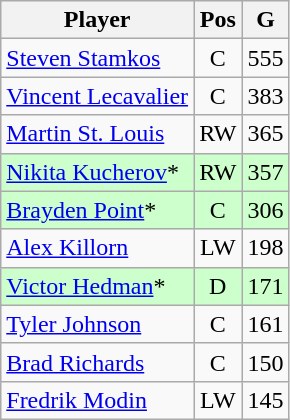<table class="wikitable" style="text-align:center;">
<tr>
<th>Player</th>
<th>Pos</th>
<th>G</th>
</tr>
<tr>
<td style="text-align:left;"><a href='#'>Steven Stamkos</a></td>
<td>C</td>
<td>555</td>
</tr>
<tr>
<td style="text-align:left;"><a href='#'>Vincent Lecavalier</a></td>
<td>C</td>
<td>383</td>
</tr>
<tr>
<td style="text-align:left;"><a href='#'>Martin St. Louis</a></td>
<td>RW</td>
<td>365</td>
</tr>
<tr style="background:#cfc;">
<td style="text-align:left;"><a href='#'>Nikita Kucherov</a>*</td>
<td>RW</td>
<td>357</td>
</tr>
<tr style="background:#cfc;">
<td style="text-align:left;"><a href='#'>Brayden Point</a>*</td>
<td>C</td>
<td>306</td>
</tr>
<tr>
<td style="text-align:left;"><a href='#'>Alex Killorn</a></td>
<td>LW</td>
<td>198</td>
</tr>
<tr style="background:#cfc;">
<td style="text-align:left;"><a href='#'>Victor Hedman</a>*</td>
<td>D</td>
<td>171</td>
</tr>
<tr>
<td style="text-align:left;"><a href='#'>Tyler Johnson</a></td>
<td>C</td>
<td>161</td>
</tr>
<tr>
<td style="text-align:left;"><a href='#'>Brad Richards</a></td>
<td>C</td>
<td>150</td>
</tr>
<tr>
<td style="text-align:left;"><a href='#'>Fredrik Modin</a></td>
<td>LW</td>
<td>145</td>
</tr>
</table>
